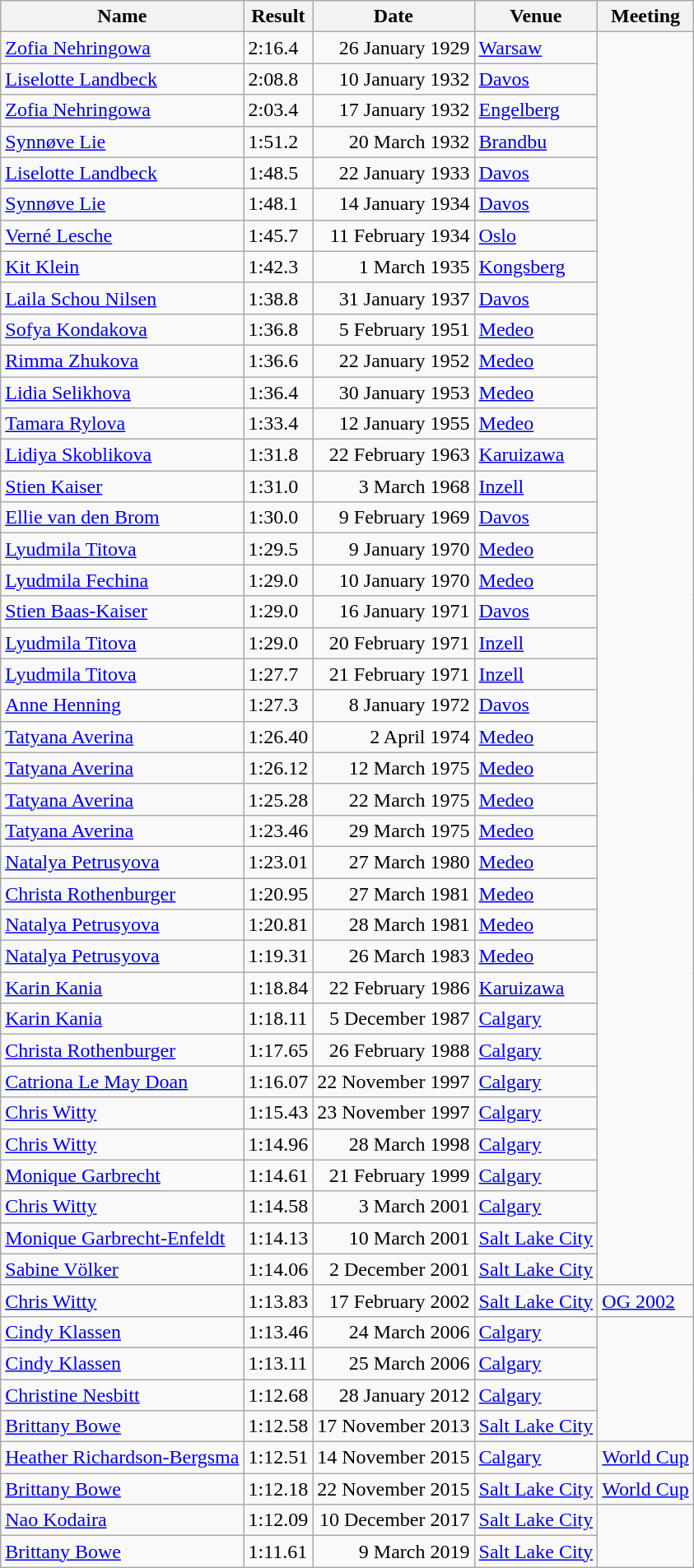<table class="wikitable">
<tr align="left">
<th>Name</th>
<th>Result</th>
<th>Date</th>
<th>Venue</th>
<th>Meeting</th>
</tr>
<tr>
<td> <a href='#'>Zofia Nehringowa</a></td>
<td>2:16.4</td>
<td align="right">26 January 1929</td>
<td><a href='#'>Warsaw</a></td>
</tr>
<tr>
<td> <a href='#'>Liselotte Landbeck</a></td>
<td>2:08.8</td>
<td align="right">10 January 1932</td>
<td><a href='#'>Davos</a></td>
</tr>
<tr>
<td> <a href='#'>Zofia Nehringowa</a></td>
<td>2:03.4</td>
<td align="right">17 January 1932</td>
<td><a href='#'>Engelberg</a></td>
</tr>
<tr>
<td> <a href='#'>Synnøve Lie</a></td>
<td>1:51.2</td>
<td align="right">20 March 1932</td>
<td><a href='#'>Brandbu</a></td>
</tr>
<tr>
<td> <a href='#'>Liselotte Landbeck</a></td>
<td>1:48.5</td>
<td align="right">22 January 1933</td>
<td><a href='#'>Davos</a></td>
</tr>
<tr>
<td> <a href='#'>Synnøve Lie</a></td>
<td>1:48.1</td>
<td align="right">14 January 1934</td>
<td><a href='#'>Davos</a></td>
</tr>
<tr>
<td> <a href='#'>Verné Lesche</a></td>
<td>1:45.7</td>
<td align="right">11 February 1934</td>
<td><a href='#'>Oslo</a></td>
</tr>
<tr>
<td> <a href='#'>Kit Klein</a></td>
<td>1:42.3</td>
<td align="right">1 March 1935</td>
<td><a href='#'>Kongsberg</a></td>
</tr>
<tr>
<td> <a href='#'>Laila Schou Nilsen</a></td>
<td>1:38.8</td>
<td align="right">31 January 1937</td>
<td><a href='#'>Davos</a></td>
</tr>
<tr>
<td> <a href='#'>Sofya Kondakova</a></td>
<td>1:36.8</td>
<td align="right">5 February 1951</td>
<td><a href='#'>Medeo</a></td>
</tr>
<tr>
<td> <a href='#'>Rimma Zhukova</a></td>
<td>1:36.6</td>
<td align="right">22 January 1952</td>
<td><a href='#'>Medeo</a></td>
</tr>
<tr>
<td> <a href='#'>Lidia Selikhova</a></td>
<td>1:36.4</td>
<td align="right">30 January 1953</td>
<td><a href='#'>Medeo</a></td>
</tr>
<tr>
<td> <a href='#'>Tamara Rylova</a></td>
<td>1:33.4</td>
<td align="right">12 January 1955</td>
<td><a href='#'>Medeo</a></td>
</tr>
<tr>
<td> <a href='#'>Lidiya Skoblikova</a></td>
<td>1:31.8</td>
<td align="right">22 February 1963</td>
<td><a href='#'>Karuizawa</a></td>
</tr>
<tr>
<td> <a href='#'>Stien Kaiser</a></td>
<td>1:31.0</td>
<td align="right">3 March 1968</td>
<td><a href='#'>Inzell</a></td>
</tr>
<tr>
<td> <a href='#'>Ellie van den Brom</a></td>
<td>1:30.0</td>
<td align="right">9 February 1969</td>
<td><a href='#'>Davos</a></td>
</tr>
<tr>
<td> <a href='#'>Lyudmila Titova</a></td>
<td>1:29.5</td>
<td align="right">9 January 1970</td>
<td><a href='#'>Medeo</a></td>
</tr>
<tr>
<td> <a href='#'>Lyudmila Fechina</a></td>
<td>1:29.0</td>
<td align="right">10 January 1970</td>
<td><a href='#'>Medeo</a></td>
</tr>
<tr>
<td> <a href='#'>Stien Baas-Kaiser</a></td>
<td>1:29.0</td>
<td align="right">16 January 1971</td>
<td><a href='#'>Davos</a></td>
</tr>
<tr>
<td> <a href='#'>Lyudmila Titova</a></td>
<td>1:29.0</td>
<td align="right">20 February 1971</td>
<td><a href='#'>Inzell</a></td>
</tr>
<tr>
<td> <a href='#'>Lyudmila Titova</a></td>
<td>1:27.7</td>
<td align="right">21 February 1971</td>
<td><a href='#'>Inzell</a></td>
</tr>
<tr>
<td> <a href='#'>Anne Henning</a></td>
<td>1:27.3</td>
<td align="right">8 January 1972</td>
<td><a href='#'>Davos</a></td>
</tr>
<tr>
<td> <a href='#'>Tatyana Averina</a></td>
<td>1:26.40</td>
<td align="right">2 April 1974</td>
<td><a href='#'>Medeo</a></td>
</tr>
<tr>
<td> <a href='#'>Tatyana Averina</a></td>
<td>1:26.12</td>
<td align="right">12 March 1975</td>
<td><a href='#'>Medeo</a></td>
</tr>
<tr>
<td> <a href='#'>Tatyana Averina</a></td>
<td>1:25.28</td>
<td align="right">22 March 1975</td>
<td><a href='#'>Medeo</a></td>
</tr>
<tr>
<td> <a href='#'>Tatyana Averina</a></td>
<td>1:23.46</td>
<td align="right">29 March 1975</td>
<td><a href='#'>Medeo</a></td>
</tr>
<tr>
<td> <a href='#'>Natalya Petrusyova</a></td>
<td>1:23.01</td>
<td align="right">27 March 1980</td>
<td><a href='#'>Medeo</a></td>
</tr>
<tr>
<td> <a href='#'>Christa Rothenburger</a></td>
<td>1:20.95</td>
<td align="right">27 March 1981</td>
<td><a href='#'>Medeo</a></td>
</tr>
<tr>
<td> <a href='#'>Natalya Petrusyova</a></td>
<td>1:20.81</td>
<td align="right">28 March 1981</td>
<td><a href='#'>Medeo</a></td>
</tr>
<tr>
<td> <a href='#'>Natalya Petrusyova</a></td>
<td>1:19.31</td>
<td align="right">26 March 1983</td>
<td><a href='#'>Medeo</a></td>
</tr>
<tr>
<td> <a href='#'>Karin Kania</a></td>
<td>1:18.84</td>
<td align="right">22 February 1986</td>
<td><a href='#'>Karuizawa</a></td>
</tr>
<tr>
<td> <a href='#'>Karin Kania</a></td>
<td>1:18.11</td>
<td align="right">5 December 1987</td>
<td><a href='#'>Calgary</a></td>
</tr>
<tr>
<td> <a href='#'>Christa Rothenburger</a></td>
<td>1:17.65</td>
<td align="right">26 February 1988</td>
<td><a href='#'>Calgary</a></td>
</tr>
<tr>
<td> <a href='#'>Catriona Le May Doan</a></td>
<td>1:16.07</td>
<td align="right">22 November 1997</td>
<td><a href='#'>Calgary</a></td>
</tr>
<tr>
<td> <a href='#'>Chris Witty</a></td>
<td>1:15.43</td>
<td align="right">23 November 1997</td>
<td><a href='#'>Calgary</a></td>
</tr>
<tr>
<td> <a href='#'>Chris Witty</a></td>
<td>1:14.96</td>
<td align="right">28 March 1998</td>
<td><a href='#'>Calgary</a></td>
</tr>
<tr>
<td> <a href='#'>Monique Garbrecht</a></td>
<td>1:14.61</td>
<td align="right">21 February 1999</td>
<td><a href='#'>Calgary</a></td>
</tr>
<tr>
<td> <a href='#'>Chris Witty</a></td>
<td>1:14.58</td>
<td align="right">3 March 2001</td>
<td><a href='#'>Calgary</a></td>
</tr>
<tr>
<td> <a href='#'>Monique Garbrecht-Enfeldt</a></td>
<td>1:14.13</td>
<td align="right">10 March 2001</td>
<td><a href='#'>Salt Lake City</a></td>
</tr>
<tr>
<td> <a href='#'>Sabine Völker</a></td>
<td>1:14.06</td>
<td align="right">2 December 2001</td>
<td><a href='#'>Salt Lake City</a></td>
</tr>
<tr>
<td> <a href='#'>Chris Witty</a></td>
<td>1:13.83</td>
<td align="right">17 February 2002</td>
<td><a href='#'>Salt Lake City</a></td>
<td><a href='#'>OG 2002</a></td>
</tr>
<tr>
<td> <a href='#'>Cindy Klassen</a></td>
<td>1:13.46</td>
<td align="right">24 March 2006</td>
<td><a href='#'>Calgary</a></td>
</tr>
<tr>
<td> <a href='#'>Cindy Klassen</a></td>
<td>1:13.11</td>
<td align="right">25 March 2006</td>
<td><a href='#'>Calgary</a></td>
</tr>
<tr>
<td> <a href='#'>Christine Nesbitt</a></td>
<td>1:12.68</td>
<td align="right">28 January 2012</td>
<td><a href='#'>Calgary</a></td>
</tr>
<tr>
<td> <a href='#'>Brittany Bowe</a></td>
<td>1:12.58</td>
<td align="right">17 November 2013</td>
<td><a href='#'>Salt Lake City</a></td>
</tr>
<tr>
<td> <a href='#'>Heather Richardson-Bergsma</a></td>
<td>1:12.51</td>
<td align="right">14 November 2015</td>
<td><a href='#'>Calgary</a></td>
<td><a href='#'>World Cup</a></td>
</tr>
<tr>
<td> <a href='#'>Brittany Bowe</a></td>
<td>1:12.18</td>
<td align="right">22 November 2015</td>
<td><a href='#'>Salt Lake City</a></td>
<td><a href='#'>World Cup</a></td>
</tr>
<tr>
<td> <a href='#'>Nao Kodaira</a></td>
<td>1:12.09</td>
<td align="right">10 December 2017</td>
<td><a href='#'>Salt Lake City</a></td>
</tr>
<tr>
<td> <a href='#'>Brittany Bowe</a></td>
<td>1:11.61</td>
<td align="right">9 March 2019</td>
<td><a href='#'>Salt Lake City</a></td>
</tr>
</table>
